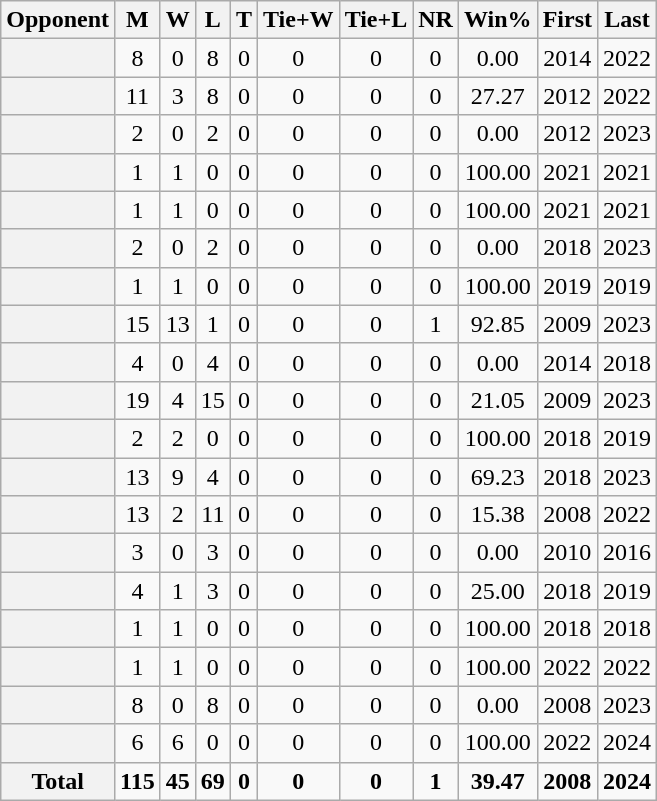<table class="wikitable plainrowheaders sortable" style="text-align:center">
<tr>
<th scope="col">Opponent</th>
<th scope="col">M</th>
<th scope="col">W</th>
<th scope="col">L</th>
<th scope="col">T</th>
<th scope="col">Tie+W</th>
<th scope="col">Tie+L</th>
<th scope="col">NR</th>
<th scope="col">Win%</th>
<th scope="col">First</th>
<th scope="col">Last</th>
</tr>
<tr>
<th scope="row"></th>
<td>8</td>
<td>0</td>
<td>8</td>
<td>0</td>
<td>0</td>
<td>0</td>
<td>0</td>
<td>0.00</td>
<td>2014</td>
<td>2022</td>
</tr>
<tr>
<th scope="row"></th>
<td>11</td>
<td>3</td>
<td>8</td>
<td>0</td>
<td>0</td>
<td>0</td>
<td>0</td>
<td>27.27</td>
<td>2012</td>
<td>2022</td>
</tr>
<tr>
<th scope="row"></th>
<td>2</td>
<td>0</td>
<td>2</td>
<td>0</td>
<td>0</td>
<td>0</td>
<td>0</td>
<td>0.00</td>
<td>2012</td>
<td>2023</td>
</tr>
<tr>
<th scope="row"></th>
<td>1</td>
<td>1</td>
<td>0</td>
<td>0</td>
<td>0</td>
<td>0</td>
<td>0</td>
<td>100.00</td>
<td>2021</td>
<td>2021</td>
</tr>
<tr>
<th scope="row"></th>
<td>1</td>
<td>1</td>
<td>0</td>
<td>0</td>
<td>0</td>
<td>0</td>
<td>0</td>
<td>100.00</td>
<td>2021</td>
<td>2021</td>
</tr>
<tr>
<th scope="row"></th>
<td>2</td>
<td>0</td>
<td>2</td>
<td>0</td>
<td>0</td>
<td>0</td>
<td>0</td>
<td>0.00</td>
<td>2018</td>
<td>2023</td>
</tr>
<tr>
<th scope="row"></th>
<td>1</td>
<td>1</td>
<td>0</td>
<td>0</td>
<td>0</td>
<td>0</td>
<td>0</td>
<td>100.00</td>
<td>2019</td>
<td>2019</td>
</tr>
<tr>
<th scope="row"></th>
<td>15</td>
<td>13</td>
<td>1</td>
<td>0</td>
<td>0</td>
<td>0</td>
<td>1</td>
<td>92.85</td>
<td>2009</td>
<td>2023</td>
</tr>
<tr>
<th scope="row"></th>
<td>4</td>
<td>0</td>
<td>4</td>
<td>0</td>
<td>0</td>
<td>0</td>
<td>0</td>
<td>0.00</td>
<td>2014</td>
<td>2018</td>
</tr>
<tr>
<th scope="row"></th>
<td>19</td>
<td>4</td>
<td>15</td>
<td>0</td>
<td>0</td>
<td>0</td>
<td>0</td>
<td>21.05</td>
<td>2009</td>
<td>2023</td>
</tr>
<tr>
<th scope="row"></th>
<td>2</td>
<td>2</td>
<td>0</td>
<td>0</td>
<td>0</td>
<td>0</td>
<td>0</td>
<td>100.00</td>
<td>2018</td>
<td>2019</td>
</tr>
<tr>
<th scope="row"></th>
<td>13</td>
<td>9</td>
<td>4</td>
<td>0</td>
<td>0</td>
<td>0</td>
<td>0</td>
<td>69.23</td>
<td>2018</td>
<td>2023</td>
</tr>
<tr>
<th scope="row"></th>
<td>13</td>
<td>2</td>
<td>11</td>
<td>0</td>
<td>0</td>
<td>0</td>
<td>0</td>
<td>15.38</td>
<td>2008</td>
<td>2022</td>
</tr>
<tr>
<th scope="row"></th>
<td>3</td>
<td>0</td>
<td>3</td>
<td>0</td>
<td>0</td>
<td>0</td>
<td>0</td>
<td>0.00</td>
<td>2010</td>
<td>2016</td>
</tr>
<tr>
<th scope="row"></th>
<td>4</td>
<td>1</td>
<td>3</td>
<td>0</td>
<td>0</td>
<td>0</td>
<td>0</td>
<td>25.00</td>
<td>2018</td>
<td>2019</td>
</tr>
<tr>
<th scope="row"></th>
<td>1</td>
<td>1</td>
<td>0</td>
<td>0</td>
<td>0</td>
<td>0</td>
<td>0</td>
<td>100.00</td>
<td>2018</td>
<td>2018</td>
</tr>
<tr>
<th scope="row"></th>
<td>1</td>
<td>1</td>
<td>0</td>
<td>0</td>
<td>0</td>
<td>0</td>
<td>0</td>
<td>100.00</td>
<td>2022</td>
<td>2022</td>
</tr>
<tr>
<th scope="row"></th>
<td>8</td>
<td>0</td>
<td>8</td>
<td>0</td>
<td>0</td>
<td>0</td>
<td>0</td>
<td>0.00</td>
<td>2008</td>
<td>2023</td>
</tr>
<tr>
<th scope="row"></th>
<td>6</td>
<td>6</td>
<td>0</td>
<td>0</td>
<td>0</td>
<td>0</td>
<td>0</td>
<td>100.00</td>
<td>2022</td>
<td>2024</td>
</tr>
<tr class="sortbottom">
<th scope="row" style="text-align:center"><strong>Total</strong></th>
<td><strong>115</strong></td>
<td><strong>45</strong></td>
<td><strong>69</strong></td>
<td><strong>0</strong></td>
<td><strong>0</strong></td>
<td><strong>0</strong></td>
<td><strong>1</strong></td>
<td><strong>39.47</strong></td>
<td><strong>2008</strong></td>
<td><strong>2024</strong></td>
</tr>
</table>
